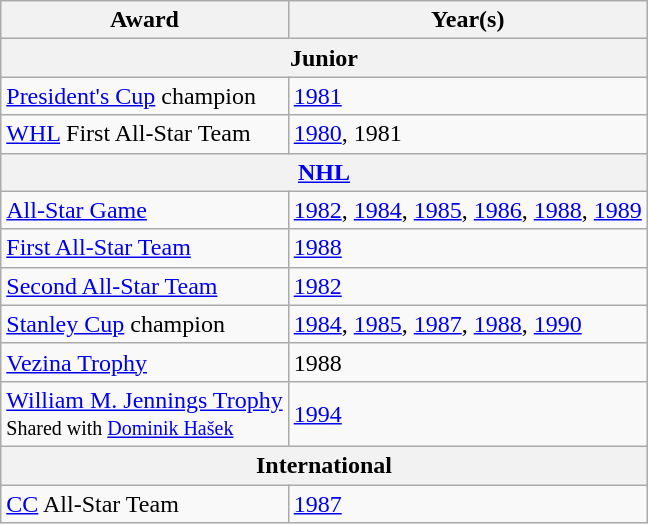<table class="wikitable">
<tr>
<th>Award</th>
<th>Year(s)</th>
</tr>
<tr>
<th colspan="2">Junior</th>
</tr>
<tr>
<td><a href='#'>President's Cup</a> champion</td>
<td><a href='#'>1981</a></td>
</tr>
<tr>
<td><a href='#'>WHL</a> First All-Star Team</td>
<td><a href='#'>1980</a>, 1981</td>
</tr>
<tr>
<th colspan="2"><a href='#'>NHL</a></th>
</tr>
<tr>
<td><a href='#'>All-Star Game</a></td>
<td><a href='#'>1982</a>, <a href='#'>1984</a>, <a href='#'>1985</a>, <a href='#'>1986</a>, <a href='#'>1988</a>, <a href='#'>1989</a></td>
</tr>
<tr>
<td><a href='#'>First All-Star Team</a></td>
<td><a href='#'>1988</a></td>
</tr>
<tr>
<td><a href='#'>Second All-Star Team</a></td>
<td><a href='#'>1982</a></td>
</tr>
<tr>
<td><a href='#'>Stanley Cup</a> champion</td>
<td><a href='#'>1984</a>, <a href='#'>1985</a>, <a href='#'>1987</a>, <a href='#'>1988</a>, <a href='#'>1990</a></td>
</tr>
<tr>
<td><a href='#'>Vezina Trophy</a></td>
<td>1988</td>
</tr>
<tr>
<td><a href='#'>William M. Jennings Trophy</a><br><small>Shared with <a href='#'>Dominik Hašek</a></small></td>
<td><a href='#'>1994</a></td>
</tr>
<tr>
<th colspan="2">International</th>
</tr>
<tr>
<td><a href='#'>CC</a> All-Star Team</td>
<td><a href='#'>1987</a></td>
</tr>
</table>
